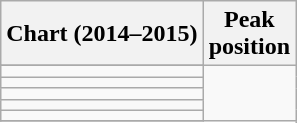<table class="wikitable sortable plainrowheaders">
<tr>
<th>Chart (2014–2015)</th>
<th>Peak<br>position</th>
</tr>
<tr>
</tr>
<tr>
</tr>
<tr>
</tr>
<tr>
</tr>
<tr>
</tr>
<tr>
</tr>
<tr>
</tr>
<tr>
</tr>
<tr>
<td></td>
</tr>
<tr>
<td></td>
</tr>
<tr>
<td></td>
</tr>
<tr>
<td></td>
</tr>
<tr>
<td></td>
</tr>
<tr>
</tr>
</table>
